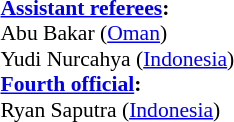<table width=50% style="font-size:90%;">
<tr>
<td><br><strong><a href='#'>Assistant referees</a>:</strong>
<br>Abu Bakar (<a href='#'>Oman</a>)
<br>Yudi Nurcahya (<a href='#'>Indonesia</a>)
<br><strong><a href='#'>Fourth official</a>:</strong>
<br>Ryan Saputra (<a href='#'>Indonesia</a>)</td>
</tr>
</table>
